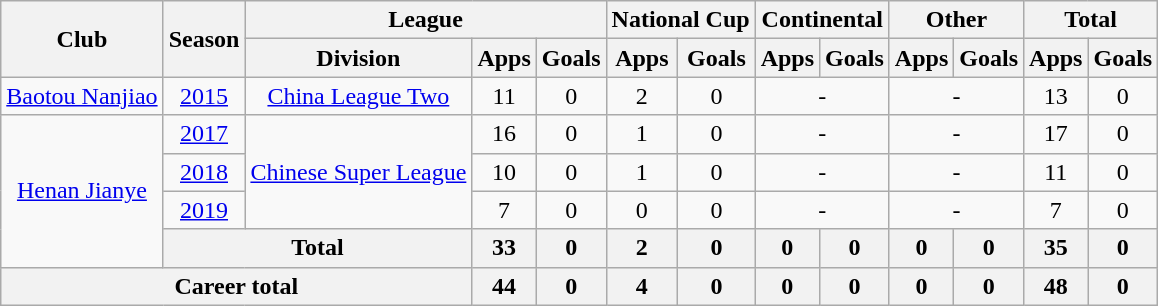<table class="wikitable" style="text-align: center">
<tr>
<th rowspan="2">Club</th>
<th rowspan="2">Season</th>
<th colspan="3">League</th>
<th colspan="2">National Cup</th>
<th colspan="2">Continental</th>
<th colspan="2">Other</th>
<th colspan="2">Total</th>
</tr>
<tr>
<th>Division</th>
<th>Apps</th>
<th>Goals</th>
<th>Apps</th>
<th>Goals</th>
<th>Apps</th>
<th>Goals</th>
<th>Apps</th>
<th>Goals</th>
<th>Apps</th>
<th>Goals</th>
</tr>
<tr>
<td><a href='#'>Baotou Nanjiao</a></td>
<td><a href='#'>2015</a></td>
<td><a href='#'>China League Two</a></td>
<td>11</td>
<td>0</td>
<td>2</td>
<td>0</td>
<td colspan="2">-</td>
<td colspan="2">-</td>
<td>13</td>
<td>0</td>
</tr>
<tr>
<td rowspan="4"><a href='#'>Henan Jianye</a></td>
<td><a href='#'>2017</a></td>
<td rowspan="3"><a href='#'>Chinese Super League</a></td>
<td>16</td>
<td>0</td>
<td>1</td>
<td>0</td>
<td colspan="2">-</td>
<td colspan="2">-</td>
<td>17</td>
<td>0</td>
</tr>
<tr>
<td><a href='#'>2018</a></td>
<td>10</td>
<td>0</td>
<td>1</td>
<td>0</td>
<td colspan="2">-</td>
<td colspan="2">-</td>
<td>11</td>
<td>0</td>
</tr>
<tr>
<td><a href='#'>2019</a></td>
<td>7</td>
<td>0</td>
<td>0</td>
<td>0</td>
<td colspan="2">-</td>
<td colspan="2">-</td>
<td>7</td>
<td>0</td>
</tr>
<tr>
<th colspan="2"><strong>Total</strong></th>
<th>33</th>
<th>0</th>
<th>2</th>
<th>0</th>
<th>0</th>
<th>0</th>
<th>0</th>
<th>0</th>
<th>35</th>
<th>0</th>
</tr>
<tr>
<th colspan=3>Career total</th>
<th>44</th>
<th>0</th>
<th>4</th>
<th>0</th>
<th>0</th>
<th>0</th>
<th>0</th>
<th>0</th>
<th>48</th>
<th>0</th>
</tr>
</table>
